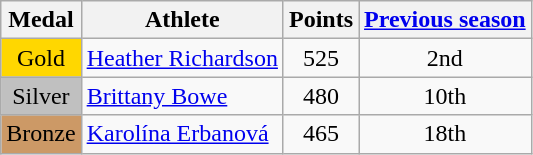<table class="wikitable">
<tr>
<th>Medal</th>
<th>Athlete</th>
<th>Points</th>
<th><a href='#'>Previous season</a></th>
</tr>
<tr align="center">
<td bgcolor="gold">Gold</td>
<td align="left"> <a href='#'>Heather Richardson</a></td>
<td>525</td>
<td>2nd</td>
</tr>
<tr align="center">
<td bgcolor="silver">Silver</td>
<td align="left"> <a href='#'>Brittany Bowe</a></td>
<td>480</td>
<td>10th</td>
</tr>
<tr align="center">
<td bgcolor="CC9966">Bronze</td>
<td align="left"> <a href='#'>Karolína Erbanová</a></td>
<td>465</td>
<td>18th</td>
</tr>
</table>
